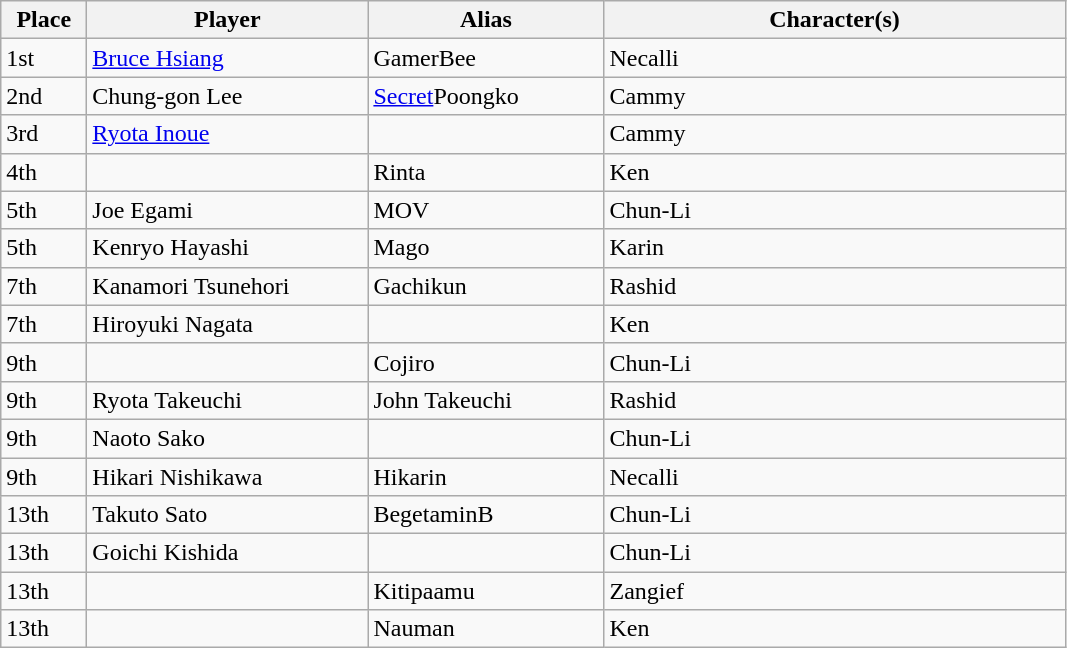<table class="wikitable">
<tr>
<th style="width:50px;">Place</th>
<th style="width:180px;">Player</th>
<th style="width:150px;">Alias</th>
<th style="width:300px;">Character(s)</th>
</tr>
<tr>
<td>1st</td>
<td> <a href='#'>Bruce Hsiang</a></td>
<td>GamerBee</td>
<td>Necalli</td>
</tr>
<tr>
<td>2nd</td>
<td> Chung-gon Lee</td>
<td><a href='#'>Secret</a>Poongko</td>
<td>Cammy</td>
</tr>
<tr>
<td>3rd</td>
<td> <a href='#'>Ryota Inoue</a></td>
<td></td>
<td>Cammy</td>
</tr>
<tr>
<td>4th</td>
<td></td>
<td>Rinta</td>
<td>Ken</td>
</tr>
<tr>
<td>5th</td>
<td> Joe Egami</td>
<td>MOV</td>
<td>Chun-Li</td>
</tr>
<tr>
<td>5th</td>
<td> Kenryo Hayashi</td>
<td>Mago</td>
<td>Karin</td>
</tr>
<tr>
<td>7th</td>
<td> Kanamori Tsunehori</td>
<td>Gachikun</td>
<td>Rashid</td>
</tr>
<tr>
<td>7th</td>
<td> Hiroyuki Nagata</td>
<td></td>
<td>Ken</td>
</tr>
<tr>
<td>9th</td>
<td></td>
<td>Cojiro</td>
<td>Chun-Li</td>
</tr>
<tr>
<td>9th</td>
<td> Ryota Takeuchi</td>
<td>John Takeuchi</td>
<td>Rashid</td>
</tr>
<tr>
<td>9th</td>
<td> Naoto Sako</td>
<td></td>
<td>Chun-Li</td>
</tr>
<tr>
<td>9th</td>
<td> Hikari Nishikawa</td>
<td>Hikarin</td>
<td>Necalli</td>
</tr>
<tr>
<td>13th</td>
<td> Takuto Sato</td>
<td>BegetaminB</td>
<td>Chun-Li</td>
</tr>
<tr>
<td>13th</td>
<td> Goichi Kishida</td>
<td></td>
<td>Chun-Li</td>
</tr>
<tr>
<td>13th</td>
<td></td>
<td>Kitipaamu</td>
<td>Zangief</td>
</tr>
<tr>
<td>13th</td>
<td></td>
<td>Nauman</td>
<td>Ken</td>
</tr>
</table>
